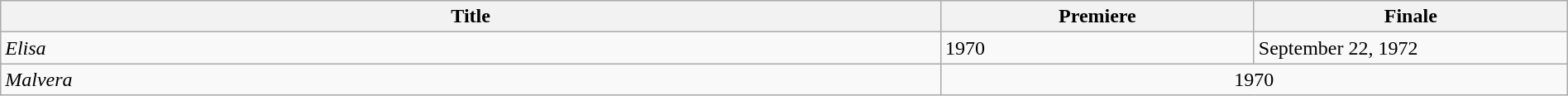<table class="wikitable sortable" width="100%">
<tr>
<th style="width:60%;">Title</th>
<th style="width:20%;">Premiere</th>
<th style="width:20%;">Finale</th>
</tr>
<tr>
<td><em>Elisa </em></td>
<td>1970</td>
<td>September 22, 1972</td>
</tr>
<tr>
<td><em>Malvera</em></td>
<td colspan="2" style="text-align:center;">1970</td>
</tr>
</table>
